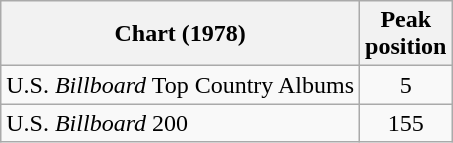<table class="wikitable">
<tr>
<th>Chart (1978)</th>
<th>Peak<br>position</th>
</tr>
<tr>
<td>U.S. <em>Billboard</em> Top Country Albums</td>
<td align="center">5</td>
</tr>
<tr>
<td>U.S. <em>Billboard</em> 200</td>
<td align="center">155</td>
</tr>
</table>
